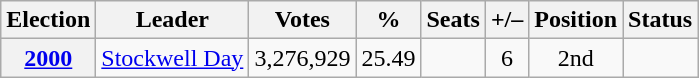<table class=wikitable style="text-align: center;">
<tr>
<th>Election</th>
<th>Leader</th>
<th>Votes</th>
<th>%</th>
<th>Seats</th>
<th>+/–</th>
<th>Position</th>
<th>Status</th>
</tr>
<tr>
<th><a href='#'>2000</a></th>
<td><a href='#'>Stockwell Day</a></td>
<td>3,276,929</td>
<td>25.49</td>
<td></td>
<td> 6</td>
<td> 2nd</td>
<td></td>
</tr>
</table>
